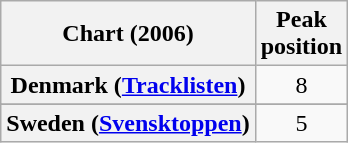<table class="wikitable sortable plainrowheaders" style="text-align:center">
<tr>
<th>Chart (2006)</th>
<th>Peak<br>position</th>
</tr>
<tr>
<th scope="row">Denmark (<a href='#'>Tracklisten</a>)</th>
<td align="center">8</td>
</tr>
<tr>
</tr>
<tr>
</tr>
<tr>
<th scope="row">Sweden (<a href='#'>Svensktoppen</a>)</th>
<td align="center">5</td>
</tr>
</table>
